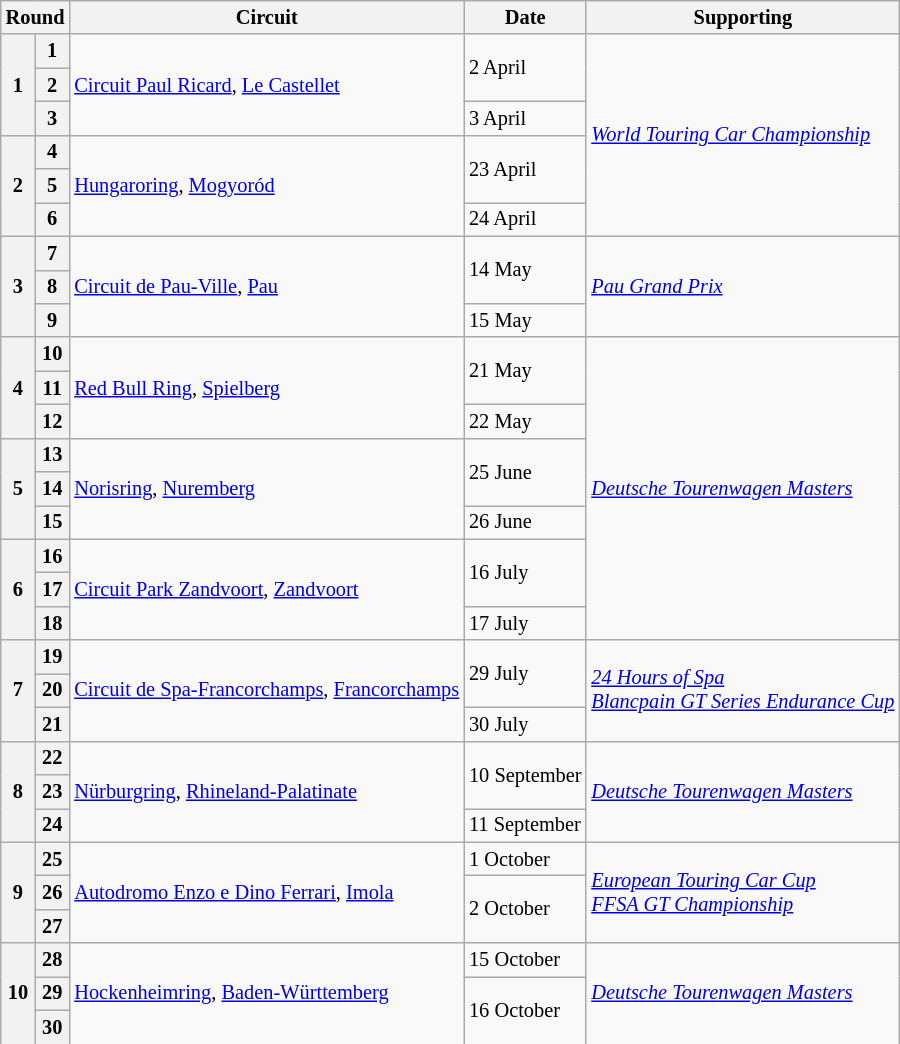<table class="wikitable" style="font-size: 85%">
<tr>
<th colspan="2">Round</th>
<th>Circuit</th>
<th>Date</th>
<th>Supporting</th>
</tr>
<tr>
<th rowspan=3>1</th>
<th>1</th>
<td rowspan=3> <a href='#'>Circuit Paul Ricard</a>, <a href='#'>Le Castellet</a></td>
<td rowspan=2>2 April</td>
<td rowspan=6><em><a href='#'>World Touring Car Championship</a></em></td>
</tr>
<tr>
<th>2</th>
</tr>
<tr>
<th>3</th>
<td>3 April</td>
</tr>
<tr>
<th rowspan=3>2</th>
<th>4</th>
<td rowspan=3> <a href='#'>Hungaroring</a>, <a href='#'>Mogyoród</a></td>
<td rowspan=2>23 April</td>
</tr>
<tr>
<th>5</th>
</tr>
<tr>
<th>6</th>
<td>24 April</td>
</tr>
<tr>
<th rowspan=3>3</th>
<th>7</th>
<td rowspan=3> <a href='#'>Circuit de Pau-Ville</a>, <a href='#'>Pau</a></td>
<td rowspan=2>14 May</td>
<td rowspan=3><em><a href='#'>Pau Grand Prix</a></em></td>
</tr>
<tr>
<th>8</th>
</tr>
<tr>
<th>9</th>
<td>15 May</td>
</tr>
<tr>
<th rowspan=3>4</th>
<th>10</th>
<td rowspan=3> <a href='#'>Red Bull Ring</a>, <a href='#'>Spielberg</a></td>
<td rowspan=2>21 May</td>
<td rowspan=9><em><a href='#'>Deutsche Tourenwagen Masters</a></em></td>
</tr>
<tr>
<th>11</th>
</tr>
<tr>
<th>12</th>
<td>22 May</td>
</tr>
<tr>
<th rowspan=3>5</th>
<th>13</th>
<td rowspan=3> <a href='#'>Norisring</a>, <a href='#'>Nuremberg</a></td>
<td rowspan=2>25 June</td>
</tr>
<tr>
<th>14</th>
</tr>
<tr>
<th>15</th>
<td>26 June</td>
</tr>
<tr>
<th rowspan=3>6</th>
<th>16</th>
<td rowspan=3> <a href='#'>Circuit Park Zandvoort</a>, <a href='#'>Zandvoort</a></td>
<td rowspan=2>16 July</td>
</tr>
<tr>
<th>17</th>
</tr>
<tr>
<th>18</th>
<td>17 July</td>
</tr>
<tr>
<th rowspan=3>7</th>
<th>19</th>
<td rowspan=3> <a href='#'>Circuit de Spa-Francorchamps</a>, <a href='#'>Francorchamps</a></td>
<td rowspan=2>29 July</td>
<td rowspan=3><em><a href='#'>24 Hours of Spa</a></em> <br> <em><a href='#'>Blancpain GT Series Endurance Cup</a></em></td>
</tr>
<tr>
<th>20</th>
</tr>
<tr>
<th>21</th>
<td>30 July</td>
</tr>
<tr>
<th rowspan=3>8</th>
<th>22</th>
<td rowspan=3> <a href='#'>Nürburgring</a>, <a href='#'>Rhineland-Palatinate</a></td>
<td rowspan=2>10 September</td>
<td rowspan=3><em><a href='#'>Deutsche Tourenwagen Masters</a></em></td>
</tr>
<tr>
<th>23</th>
</tr>
<tr>
<th>24</th>
<td>11 September</td>
</tr>
<tr>
<th rowspan=3>9</th>
<th>25</th>
<td rowspan=3> <a href='#'>Autodromo Enzo e Dino Ferrari</a>, <a href='#'>Imola</a></td>
<td>1 October</td>
<td rowspan=3><em><a href='#'>European Touring Car Cup</a></em><br><em><a href='#'>FFSA GT Championship</a></em></td>
</tr>
<tr>
<th>26</th>
<td rowspan=2>2 October</td>
</tr>
<tr>
<th>27</th>
</tr>
<tr>
<th rowspan=3>10</th>
<th>28</th>
<td rowspan=3> <a href='#'>Hockenheimring</a>, <a href='#'>Baden-Württemberg</a></td>
<td>15 October</td>
<td rowspan=3><em><a href='#'>Deutsche Tourenwagen Masters</a></em></td>
</tr>
<tr>
<th>29</th>
<td rowspan=2>16 October</td>
</tr>
<tr>
<th>30</th>
</tr>
</table>
